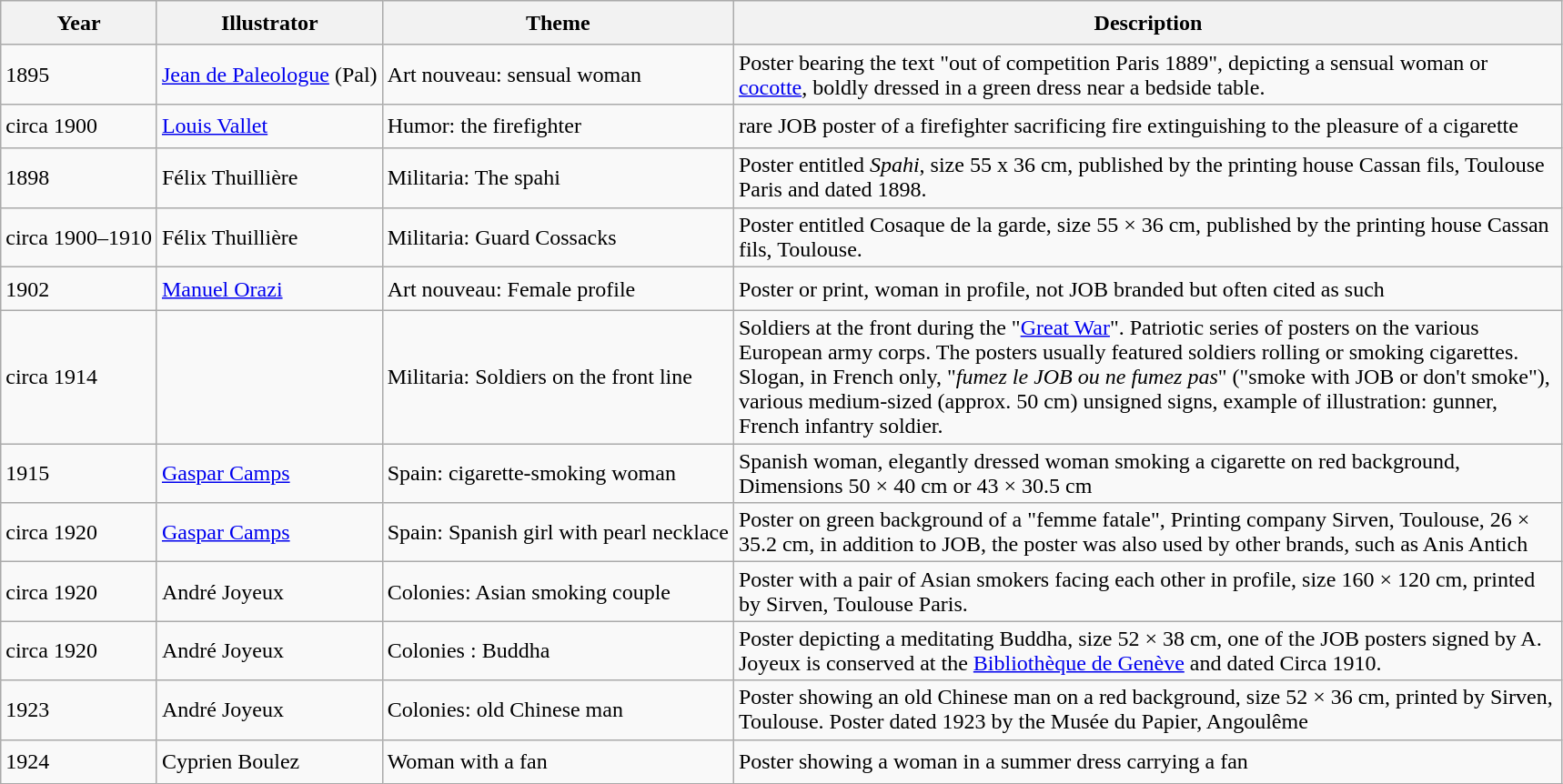<table class="wikitable alternance">
<tr>
<th style="height:25px;">Year</th>
<th>Illustrator</th>
<th>Theme</th>
<th style="width:600px;">Description</th>
</tr>
<tr>
<td style="height:25px;">1895</td>
<td><a href='#'>Jean de Paleologue</a> (Pal)</td>
<td>Art nouveau: sensual woman</td>
<td>Poster bearing the text "out of competition Paris 1889", depicting a sensual woman or <a href='#'>cocotte</a>, boldly dressed in a green dress near a bedside table.</td>
</tr>
<tr>
<td style="height:25px;">circa 1900</td>
<td><a href='#'>Louis Vallet</a></td>
<td>Humor: the firefighter</td>
<td>rare JOB poster of a firefighter sacrificing fire extinguishing to the pleasure of a cigarette</td>
</tr>
<tr>
<td style="height:25px;">1898</td>
<td>Félix Thuillière</td>
<td>Militaria: The spahi</td>
<td>Poster entitled <em>Spahi</em>, size 55 x 36 cm, published by the printing house Cassan fils, Toulouse Paris and dated 1898.</td>
</tr>
<tr>
<td style="height:25px;">circa 1900–1910</td>
<td>Félix Thuillière</td>
<td>Militaria: Guard Cossacks</td>
<td>Poster entitled Cosaque de la garde, size 55 × 36 cm, published by the printing house Cassan fils, Toulouse.</td>
</tr>
<tr>
<td style="height:25px;">1902</td>
<td><a href='#'>Manuel Orazi</a></td>
<td>Art nouveau: Female profile</td>
<td>Poster or print, woman in profile, not JOB branded but often cited as such</td>
</tr>
<tr>
<td>circa 1914</td>
<td></td>
<td>Militaria: Soldiers on the front line</td>
<td>Soldiers at the front during the "<a href='#'>Great War</a>". Patriotic series of posters on the various European army corps. The posters usually featured soldiers rolling or smoking cigarettes. Slogan, in French only, "<em>fumez le JOB ou ne fumez pas</em>" ("smoke with JOB or don't smoke"), various medium-sized (approx. 50 cm) unsigned signs, example of illustration: gunner, French infantry soldier.</td>
</tr>
<tr>
<td style="height:25px;">1915</td>
<td><a href='#'>Gaspar Camps</a></td>
<td>Spain: cigarette-smoking woman</td>
<td>Spanish woman, elegantly dressed woman smoking a cigarette on red background, Dimensions 50 × 40 cm or 43 × 30.5 cm</td>
</tr>
<tr>
<td style="height:25px;">circa 1920</td>
<td><a href='#'>Gaspar Camps</a></td>
<td>Spain: Spanish girl with pearl necklace</td>
<td>Poster on green background of a "femme fatale", Printing company Sirven, Toulouse, 26 × 35.2 cm,  in addition to JOB, the poster was also used by other brands, such as Anis Antich</td>
</tr>
<tr>
<td style="height:25px;">circa 1920</td>
<td>André Joyeux</td>
<td>Colonies: Asian smoking couple</td>
<td>Poster with a pair of Asian smokers facing each other in profile, size 160 × 120 cm, printed by Sirven, Toulouse Paris.</td>
</tr>
<tr>
<td style="height:25px;">circa 1920</td>
<td>André Joyeux</td>
<td>Colonies : Buddha</td>
<td>Poster depicting a meditating Buddha, size 52 × 38 cm, one of the JOB posters signed by A. Joyeux is conserved at the <a href='#'>Bibliothèque de Genève</a> and dated Circa 1910.</td>
</tr>
<tr>
<td style="height:25px;">1923</td>
<td>André Joyeux</td>
<td>Colonies: old Chinese man</td>
<td>Poster showing an old Chinese man on a red background, size 52 × 36 cm, printed by Sirven, Toulouse. Poster dated 1923 by the Musée du Papier, Angoulême</td>
</tr>
<tr>
<td style="height:25px;">1924</td>
<td>Cyprien Boulez</td>
<td>Woman with a fan</td>
<td>Poster showing a woman in a summer dress carrying a fan</td>
</tr>
</table>
